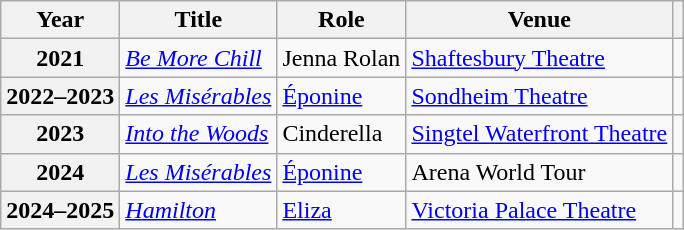<table class="wikitable plainrowheaders sortable" style="margin-right: 0;">
<tr>
<th scope="col">Year</th>
<th scope="col">Title</th>
<th scope="col">Role</th>
<th scope="col">Venue</th>
<th scope="col" class="unsortable"></th>
</tr>
<tr>
<th scope=row>2021</th>
<td><em><a href='#'>Be More Chill</a></em></td>
<td>Jenna Rolan</td>
<td><a href='#'>Shaftesbury Theatre</a></td>
<td></td>
</tr>
<tr>
<th scope=row>2022–2023</th>
<td><em><a href='#'>Les Misérables</a></em></td>
<td><a href='#'>Éponine</a></td>
<td><a href='#'>Sondheim Theatre</a></td>
<td></td>
</tr>
<tr>
<th scope=row>2023</th>
<td><em><a href='#'>Into the Woods</a></em></td>
<td>Cinderella</td>
<td><a href='#'>Singtel Waterfront Theatre</a></td>
<td></td>
</tr>
<tr>
<th scope=row>2024</th>
<td><em><a href='#'>Les Misérables</a></em></td>
<td><a href='#'>Éponine</a></td>
<td>Arena World Tour</td>
<td></td>
</tr>
<tr>
<th scope=row>2024–2025</th>
<td><em><a href='#'>Hamilton</a></em></td>
<td><a href='#'>Eliza</a></td>
<td><a href='#'>Victoria Palace Theatre</a></td>
<td></td>
</tr>
</table>
